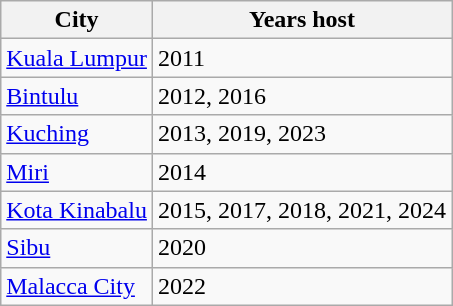<table class=wikitable>
<tr>
<th>City</th>
<th>Years host</th>
</tr>
<tr>
<td><a href='#'>Kuala Lumpur</a></td>
<td>2011</td>
</tr>
<tr>
<td><a href='#'>Bintulu</a></td>
<td>2012, 2016</td>
</tr>
<tr>
<td><a href='#'>Kuching</a></td>
<td>2013, 2019, 2023</td>
</tr>
<tr>
<td><a href='#'>Miri</a></td>
<td>2014</td>
</tr>
<tr>
<td><a href='#'>Kota Kinabalu</a></td>
<td>2015, 2017, 2018, 2021, 2024</td>
</tr>
<tr>
<td><a href='#'>Sibu</a></td>
<td>2020</td>
</tr>
<tr>
<td><a href='#'>Malacca City</a></td>
<td>2022</td>
</tr>
</table>
